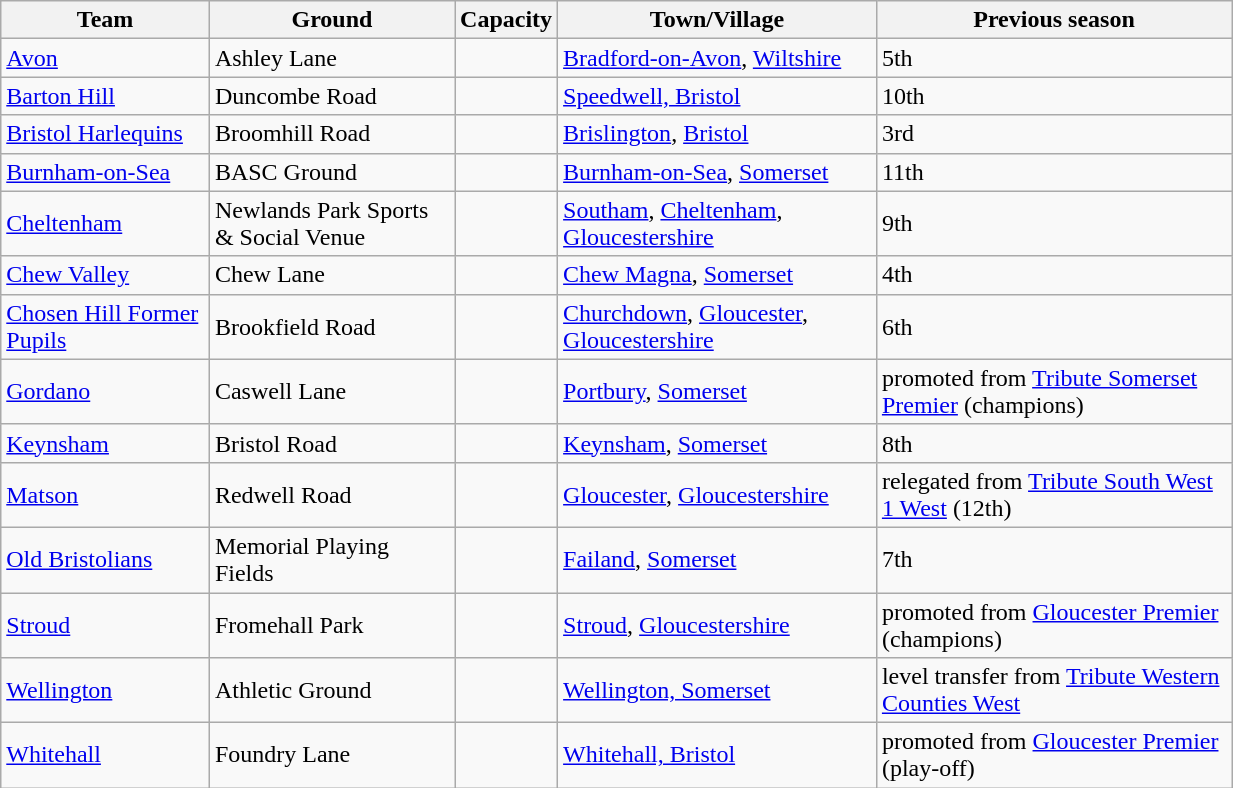<table class="wikitable sortable" style="width:65%;">
<tr>
<th width=17%>Team</th>
<th width=20%>Ground</th>
<th width=8%>Capacity</th>
<th width=26%>Town/Village</th>
<th width=29%>Previous season</th>
</tr>
<tr>
<td><a href='#'>Avon</a></td>
<td>Ashley Lane</td>
<td></td>
<td><a href='#'>Bradford-on-Avon</a>, <a href='#'>Wiltshire</a></td>
<td>5th</td>
</tr>
<tr>
<td><a href='#'>Barton Hill</a></td>
<td>Duncombe Road</td>
<td></td>
<td><a href='#'>Speedwell, Bristol</a></td>
<td>10th</td>
</tr>
<tr>
<td><a href='#'>Bristol Harlequins</a></td>
<td>Broomhill Road</td>
<td></td>
<td><a href='#'>Brislington</a>, <a href='#'>Bristol</a></td>
<td>3rd</td>
</tr>
<tr>
<td><a href='#'>Burnham-on-Sea</a></td>
<td>BASC Ground</td>
<td></td>
<td><a href='#'>Burnham-on-Sea</a>, <a href='#'>Somerset</a></td>
<td>11th</td>
</tr>
<tr>
<td><a href='#'>Cheltenham</a></td>
<td>Newlands Park Sports & Social Venue</td>
<td></td>
<td><a href='#'>Southam</a>, <a href='#'>Cheltenham</a>, <a href='#'>Gloucestershire</a></td>
<td>9th</td>
</tr>
<tr>
<td><a href='#'>Chew Valley</a></td>
<td>Chew Lane</td>
<td></td>
<td><a href='#'>Chew Magna</a>, <a href='#'>Somerset</a></td>
<td>4th</td>
</tr>
<tr>
<td><a href='#'>Chosen Hill Former Pupils</a></td>
<td>Brookfield Road</td>
<td></td>
<td><a href='#'>Churchdown</a>, <a href='#'>Gloucester</a>, <a href='#'>Gloucestershire</a></td>
<td>6th</td>
</tr>
<tr>
<td><a href='#'>Gordano</a></td>
<td>Caswell Lane</td>
<td></td>
<td><a href='#'>Portbury</a>, <a href='#'>Somerset</a></td>
<td>promoted from <a href='#'>Tribute Somerset Premier</a> (champions)</td>
</tr>
<tr>
<td><a href='#'>Keynsham</a></td>
<td>Bristol Road</td>
<td></td>
<td><a href='#'>Keynsham</a>, <a href='#'>Somerset</a></td>
<td>8th</td>
</tr>
<tr>
<td><a href='#'>Matson</a></td>
<td>Redwell Road</td>
<td></td>
<td><a href='#'>Gloucester</a>, <a href='#'>Gloucestershire</a></td>
<td>relegated from <a href='#'>Tribute South West 1 West</a> (12th)</td>
</tr>
<tr>
<td><a href='#'>Old Bristolians</a></td>
<td>Memorial Playing Fields</td>
<td></td>
<td><a href='#'>Failand</a>, <a href='#'>Somerset</a></td>
<td>7th</td>
</tr>
<tr>
<td><a href='#'>Stroud</a></td>
<td>Fromehall Park</td>
<td></td>
<td><a href='#'>Stroud</a>, <a href='#'>Gloucestershire</a></td>
<td>promoted from <a href='#'>Gloucester Premier</a> (champions)</td>
</tr>
<tr>
<td><a href='#'>Wellington</a></td>
<td>Athletic Ground</td>
<td></td>
<td><a href='#'>Wellington, Somerset</a></td>
<td>level transfer from <a href='#'>Tribute Western Counties West</a></td>
</tr>
<tr>
<td><a href='#'>Whitehall</a></td>
<td>Foundry Lane</td>
<td></td>
<td><a href='#'>Whitehall, Bristol</a></td>
<td>promoted from <a href='#'>Gloucester Premier</a> (play-off)</td>
</tr>
</table>
